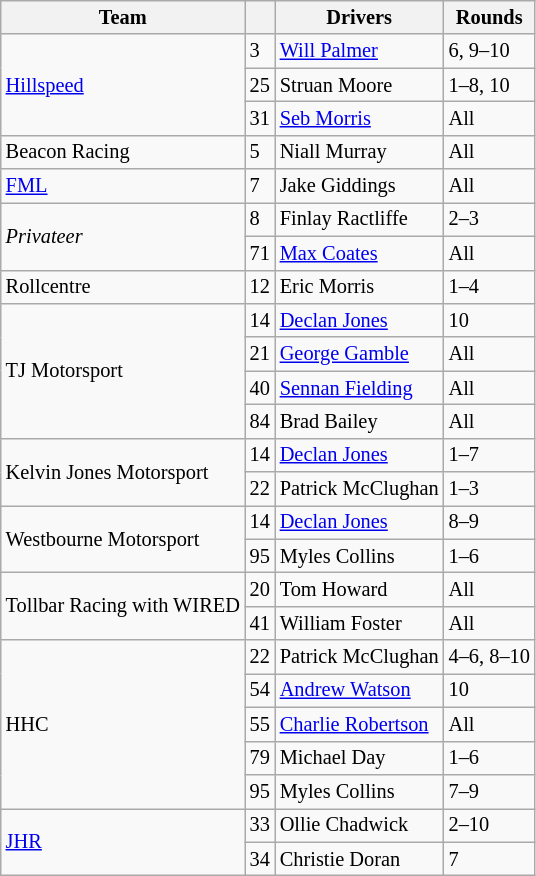<table class="wikitable" style="font-size: 85%;">
<tr>
<th>Team</th>
<th></th>
<th>Drivers</th>
<th>Rounds</th>
</tr>
<tr>
<td rowspan=3><a href='#'>Hillspeed</a></td>
<td>3</td>
<td> <a href='#'>Will Palmer</a></td>
<td>6, 9–10</td>
</tr>
<tr>
<td>25</td>
<td> Struan Moore</td>
<td>1–8, 10</td>
</tr>
<tr>
<td>31</td>
<td> <a href='#'>Seb Morris</a></td>
<td>All</td>
</tr>
<tr>
<td>Beacon Racing</td>
<td>5</td>
<td> Niall Murray</td>
<td>All</td>
</tr>
<tr>
<td><a href='#'>FML</a></td>
<td>7</td>
<td> Jake Giddings</td>
<td>All</td>
</tr>
<tr>
<td rowspan=2><em>Privateer</em></td>
<td>8</td>
<td> Finlay Ractliffe</td>
<td>2–3</td>
</tr>
<tr>
<td>71</td>
<td> <a href='#'>Max Coates</a></td>
<td>All</td>
</tr>
<tr>
<td>Rollcentre</td>
<td>12</td>
<td> Eric Morris</td>
<td>1–4</td>
</tr>
<tr>
<td rowspan=4>TJ Motorsport</td>
<td>14</td>
<td> <a href='#'>Declan Jones</a></td>
<td>10</td>
</tr>
<tr>
<td>21</td>
<td> <a href='#'>George Gamble</a></td>
<td>All</td>
</tr>
<tr>
<td>40</td>
<td> <a href='#'>Sennan Fielding</a></td>
<td>All</td>
</tr>
<tr>
<td>84</td>
<td> Brad Bailey</td>
<td>All</td>
</tr>
<tr>
<td rowspan=2>Kelvin Jones Motorsport</td>
<td>14</td>
<td> <a href='#'>Declan Jones</a></td>
<td>1–7</td>
</tr>
<tr>
<td>22</td>
<td> Patrick McClughan</td>
<td>1–3</td>
</tr>
<tr>
<td rowspan=2>Westbourne Motorsport</td>
<td>14</td>
<td> <a href='#'>Declan Jones</a></td>
<td>8–9</td>
</tr>
<tr>
<td>95</td>
<td> Myles Collins</td>
<td>1–6</td>
</tr>
<tr>
<td rowspan=2>Tollbar Racing with WIRED</td>
<td>20</td>
<td> Tom Howard</td>
<td>All</td>
</tr>
<tr>
<td>41</td>
<td> William Foster</td>
<td>All</td>
</tr>
<tr>
<td rowspan=5>HHC</td>
<td>22</td>
<td> Patrick McClughan</td>
<td>4–6, 8–10</td>
</tr>
<tr>
<td>54</td>
<td> <a href='#'>Andrew Watson</a></td>
<td>10</td>
</tr>
<tr>
<td>55</td>
<td> <a href='#'>Charlie Robertson</a></td>
<td>All</td>
</tr>
<tr>
<td>79</td>
<td> Michael Day</td>
<td>1–6</td>
</tr>
<tr>
<td>95</td>
<td> Myles Collins</td>
<td>7–9</td>
</tr>
<tr>
<td rowspan=2><a href='#'>JHR</a></td>
<td>33</td>
<td> Ollie Chadwick</td>
<td>2–10</td>
</tr>
<tr>
<td>34</td>
<td> Christie Doran</td>
<td>7</td>
</tr>
</table>
